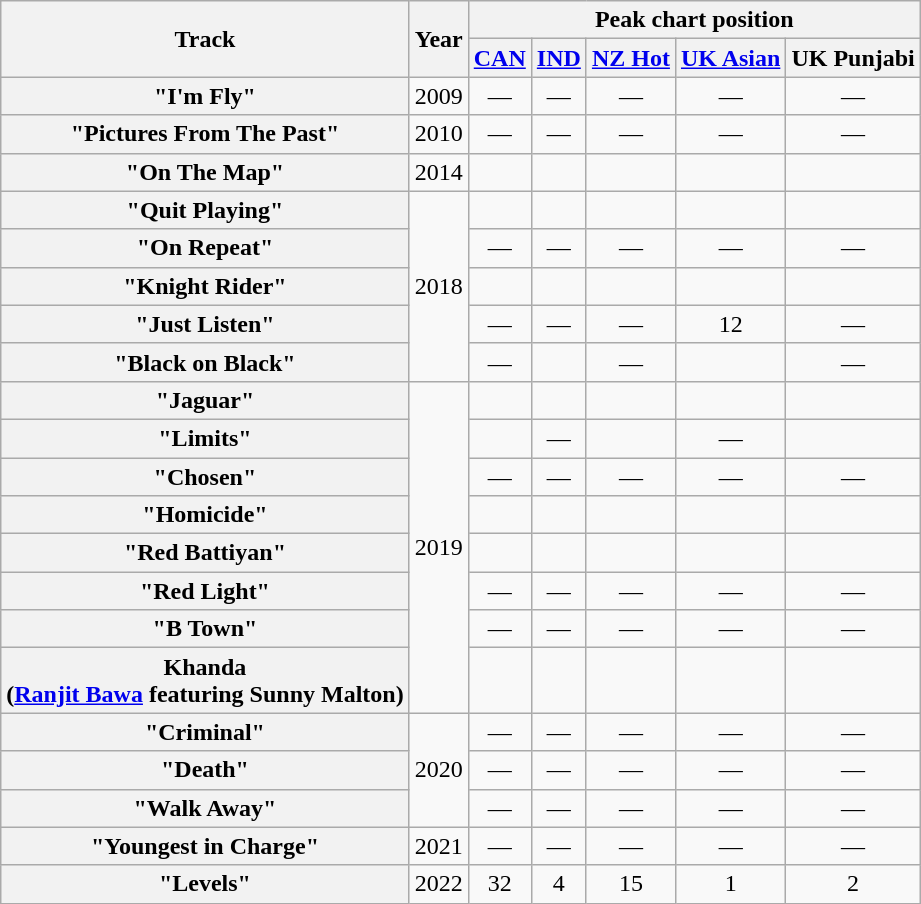<table class="wikitable plainrowheaders" style="text-align:center;">
<tr>
<th rowspan="2" scope="col">Track</th>
<th rowspan="2" scope="col">Year</th>
<th colspan="5">Peak chart position</th>
</tr>
<tr>
<th><a href='#'>CAN</a></th>
<th><a href='#'>IND</a></th>
<th><a href='#'>NZ Hot</a></th>
<th><a href='#'>UK Asian</a></th>
<th>UK Punjabi</th>
</tr>
<tr>
<th scope="row">"I'm Fly" </th>
<td>2009</td>
<td>—</td>
<td>—</td>
<td>—</td>
<td>—</td>
<td>—</td>
</tr>
<tr>
<th scope="row">"Pictures From The Past" </th>
<td>2010</td>
<td>—</td>
<td>—</td>
<td>—</td>
<td>—</td>
<td>—</td>
</tr>
<tr>
<th scope="row">"On The Map" </th>
<td>2014</td>
<td></td>
<td></td>
<td></td>
<td></td>
<td></td>
</tr>
<tr>
<th scope="row">"Quit Playing" </th>
<td rowspan="5">2018</td>
<td></td>
<td></td>
<td></td>
<td></td>
<td></td>
</tr>
<tr>
<th scope="row">"On Repeat" </th>
<td>—</td>
<td>—</td>
<td>—</td>
<td>—</td>
<td>—</td>
</tr>
<tr>
<th scope="row">"Knight Rider" </th>
<td></td>
<td></td>
<td></td>
<td></td>
<td></td>
</tr>
<tr>
<th scope="row">"Just Listen" </th>
<td>—</td>
<td>—</td>
<td>—</td>
<td>12</td>
<td>—</td>
</tr>
<tr>
<th scope="row">"Black on Black" </th>
<td>—</td>
<td></td>
<td>—</td>
<td></td>
<td>—</td>
</tr>
<tr>
<th scope="row">"Jaguar" </th>
<td rowspan="8">2019</td>
<td></td>
<td></td>
<td></td>
<td></td>
<td></td>
</tr>
<tr>
<th scope="row">"Limits" </th>
<td></td>
<td>—</td>
<td></td>
<td>—</td>
<td></td>
</tr>
<tr>
<th scope="row">"Chosen"  </th>
<td>—</td>
<td>—</td>
<td>—</td>
<td>—</td>
<td>—</td>
</tr>
<tr>
<th scope="row">"Homicide" </th>
<td></td>
<td></td>
<td></td>
<td></td>
<td></td>
</tr>
<tr>
<th scope="row">"Red Battiyan" </th>
<td></td>
<td></td>
<td></td>
<td></td>
<td></td>
</tr>
<tr>
<th scope="row">"Red Light" </th>
<td>—</td>
<td>—</td>
<td>—</td>
<td>—</td>
<td>—</td>
</tr>
<tr>
<th scope="row">"B Town" </th>
<td>—</td>
<td>—</td>
<td>—</td>
<td>—</td>
<td>—</td>
</tr>
<tr>
<th scope="row">Khanda <br><span>(<a href='#'>Ranjit Bawa</a> featuring Sunny Malton)</span></th>
<td></td>
<td></td>
<td></td>
<td></td>
<td></td>
</tr>
<tr>
<th scope="row">"Criminal" </th>
<td rowspan="3">2020</td>
<td>—</td>
<td>—</td>
<td>—</td>
<td>—</td>
<td>—</td>
</tr>
<tr>
<th scope="row">"Death" </th>
<td>—</td>
<td>—</td>
<td>—</td>
<td>—</td>
<td>—</td>
</tr>
<tr>
<th scope="row">"Walk Away" </th>
<td>—</td>
<td>—</td>
<td>—</td>
<td>—</td>
<td>—</td>
</tr>
<tr>
<th scope="row">"Youngest in Charge" </th>
<td>2021</td>
<td>—</td>
<td>—</td>
<td>—</td>
<td>—</td>
<td>—</td>
</tr>
<tr>
<th scope="row">"Levels" </th>
<td>2022</td>
<td>32</td>
<td>4</td>
<td>15</td>
<td>1</td>
<td>2</td>
</tr>
</table>
